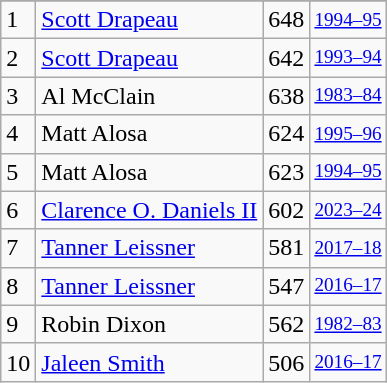<table class="wikitable">
<tr>
</tr>
<tr>
<td>1</td>
<td><a href='#'>Scott Drapeau</a></td>
<td>648</td>
<td style="font-size:80%;"><a href='#'>1994–95</a></td>
</tr>
<tr>
<td>2</td>
<td><a href='#'>Scott Drapeau</a></td>
<td>642</td>
<td style="font-size:80%;"><a href='#'>1993–94</a></td>
</tr>
<tr>
<td>3</td>
<td>Al McClain</td>
<td>638</td>
<td style="font-size:80%;"><a href='#'>1983–84</a></td>
</tr>
<tr>
<td>4</td>
<td>Matt Alosa</td>
<td>624</td>
<td style="font-size:80%;"><a href='#'>1995–96</a></td>
</tr>
<tr>
<td>5</td>
<td>Matt Alosa</td>
<td>623</td>
<td style="font-size:80%;"><a href='#'>1994–95</a></td>
</tr>
<tr>
<td>6</td>
<td><a href='#'>Clarence O. Daniels II</a></td>
<td>602</td>
<td style="font-size:80%;"><a href='#'>2023–24</a></td>
</tr>
<tr>
<td>7</td>
<td><a href='#'>Tanner Leissner</a></td>
<td>581</td>
<td style="font-size:80%;"><a href='#'>2017–18</a></td>
</tr>
<tr>
<td>8</td>
<td><a href='#'>Tanner Leissner</a></td>
<td>547</td>
<td style="font-size:80%;"><a href='#'>2016–17</a></td>
</tr>
<tr>
<td>9</td>
<td>Robin Dixon</td>
<td>562</td>
<td style="font-size:80%;"><a href='#'>1982–83</a></td>
</tr>
<tr>
<td>10</td>
<td><a href='#'>Jaleen Smith</a></td>
<td>506</td>
<td style="font-size:80%;"><a href='#'>2016–17</a></td>
</tr>
</table>
